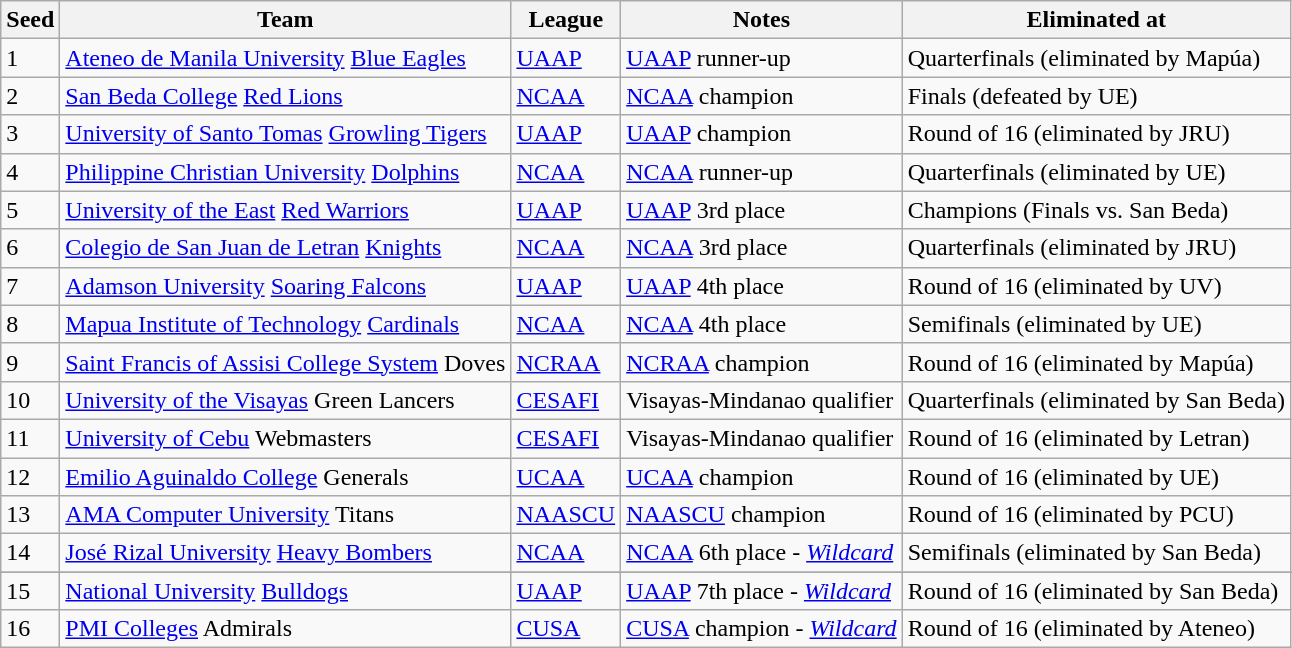<table class="wikitable">
<tr>
<th>Seed</th>
<th>Team</th>
<th>League</th>
<th>Notes</th>
<th>Eliminated at</th>
</tr>
<tr>
<td>1</td>
<td><a href='#'>Ateneo de Manila University</a> <a href='#'>Blue Eagles</a></td>
<td><a href='#'>UAAP</a></td>
<td><a href='#'>UAAP</a> runner-up</td>
<td>Quarterfinals (eliminated by Mapúa)</td>
</tr>
<tr>
<td>2</td>
<td><a href='#'>San Beda College</a> <a href='#'>Red Lions</a></td>
<td><a href='#'>NCAA</a></td>
<td><a href='#'>NCAA</a> champion</td>
<td>Finals (defeated by UE)</td>
</tr>
<tr>
<td>3</td>
<td><a href='#'>University of Santo Tomas</a> <a href='#'>Growling Tigers</a></td>
<td><a href='#'>UAAP</a></td>
<td><a href='#'>UAAP</a> champion</td>
<td>Round of 16 (eliminated by JRU)</td>
</tr>
<tr>
<td>4</td>
<td><a href='#'>Philippine Christian University</a> <a href='#'>Dolphins</a></td>
<td><a href='#'>NCAA</a></td>
<td><a href='#'>NCAA</a> runner-up</td>
<td>Quarterfinals (eliminated by UE)</td>
</tr>
<tr>
<td>5</td>
<td><a href='#'>University of the East</a> <a href='#'>Red Warriors</a></td>
<td><a href='#'>UAAP</a></td>
<td><a href='#'>UAAP</a> 3rd place</td>
<td>Champions (Finals vs. San Beda)</td>
</tr>
<tr>
<td>6</td>
<td><a href='#'>Colegio de San Juan de Letran</a> <a href='#'>Knights</a></td>
<td><a href='#'>NCAA</a></td>
<td><a href='#'>NCAA</a> 3rd place</td>
<td>Quarterfinals (eliminated by JRU)</td>
</tr>
<tr>
<td>7</td>
<td><a href='#'>Adamson University</a> <a href='#'>Soaring Falcons</a></td>
<td><a href='#'>UAAP</a></td>
<td><a href='#'>UAAP</a> 4th place</td>
<td>Round of 16 (eliminated by UV)</td>
</tr>
<tr>
<td>8</td>
<td><a href='#'>Mapua Institute of Technology</a> <a href='#'>Cardinals</a></td>
<td><a href='#'>NCAA</a></td>
<td><a href='#'>NCAA</a> 4th place</td>
<td>Semifinals (eliminated by UE)</td>
</tr>
<tr>
<td>9</td>
<td><a href='#'>Saint Francis of Assisi College System</a> Doves</td>
<td><a href='#'>NCRAA</a></td>
<td><a href='#'>NCRAA</a> champion</td>
<td>Round of 16 (eliminated by Mapúa)</td>
</tr>
<tr>
<td>10</td>
<td><a href='#'>University of the Visayas</a> Green Lancers</td>
<td><a href='#'>CESAFI</a></td>
<td>Visayas-Mindanao qualifier</td>
<td>Quarterfinals (eliminated by San Beda)</td>
</tr>
<tr>
<td>11</td>
<td><a href='#'>University of Cebu</a> Webmasters</td>
<td><a href='#'>CESAFI</a></td>
<td>Visayas-Mindanao qualifier</td>
<td>Round of 16 (eliminated by Letran)</td>
</tr>
<tr>
<td>12</td>
<td><a href='#'>Emilio Aguinaldo College</a> Generals</td>
<td><a href='#'>UCAA</a></td>
<td><a href='#'>UCAA</a> champion</td>
<td>Round of 16 (eliminated by UE)</td>
</tr>
<tr>
<td>13</td>
<td><a href='#'>AMA Computer University</a> Titans</td>
<td><a href='#'>NAASCU</a></td>
<td><a href='#'>NAASCU</a> champion</td>
<td>Round of 16 (eliminated by PCU)</td>
</tr>
<tr>
<td>14</td>
<td><a href='#'>José Rizal University</a> <a href='#'>Heavy Bombers</a></td>
<td><a href='#'>NCAA</a></td>
<td><a href='#'>NCAA</a> 6th place - <em><a href='#'>Wildcard</a></em></td>
<td>Semifinals (eliminated by San Beda)</td>
</tr>
<tr>
</tr>
<tr>
<td>15</td>
<td><a href='#'>National University</a> <a href='#'>Bulldogs</a></td>
<td><a href='#'>UAAP</a></td>
<td><a href='#'>UAAP</a> 7th place - <em><a href='#'>Wildcard</a></em></td>
<td>Round of 16 (eliminated by San Beda)</td>
</tr>
<tr>
<td>16</td>
<td><a href='#'>PMI Colleges</a> Admirals</td>
<td><a href='#'>CUSA</a></td>
<td><a href='#'>CUSA</a> champion - <em><a href='#'>Wildcard</a></em></td>
<td>Round of 16 (eliminated by Ateneo)</td>
</tr>
</table>
